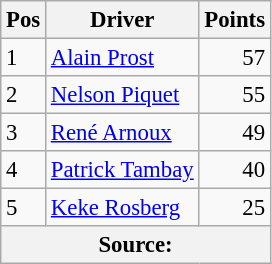<table class="wikitable" style="font-size: 95%;">
<tr>
<th>Pos</th>
<th>Driver</th>
<th>Points</th>
</tr>
<tr>
<td>1</td>
<td> <a href='#'>Alain Prost</a></td>
<td style="text-align:right;">57</td>
</tr>
<tr>
<td>2</td>
<td> <a href='#'>Nelson Piquet</a></td>
<td style="text-align:right;">55</td>
</tr>
<tr>
<td>3</td>
<td> <a href='#'>René Arnoux</a></td>
<td style="text-align:right;">49</td>
</tr>
<tr>
<td>4</td>
<td> <a href='#'>Patrick Tambay</a></td>
<td style="text-align:right;">40</td>
</tr>
<tr>
<td>5</td>
<td> <a href='#'>Keke Rosberg</a></td>
<td style="text-align:right;">25</td>
</tr>
<tr>
<th colspan=4>Source: </th>
</tr>
</table>
